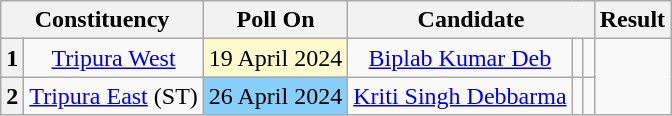<table class="wikitable" style="text-align:center;">
<tr>
<th colspan="2">Constituency</th>
<th>Poll On</th>
<th colspan="3">Candidate</th>
<th>Result</th>
</tr>
<tr>
<th>1</th>
<td><a href='#'>Tripura West</a></td>
<td bgcolor=#FFFACD>19 April 2024</td>
<td><a href='#'>Biplab Kumar Deb</a></td>
<td></td>
<td></td>
</tr>
<tr>
<th>2</th>
<td><a href='#'>Tripura East</a> (ST)</td>
<td bgcolor=#87CEFA>26 April 2024</td>
<td><a href='#'>Kriti Singh Debbarma</a></td>
<td></td>
<td></td>
</tr>
</table>
